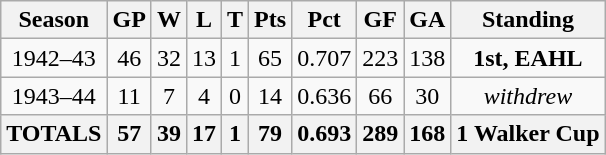<table class="wikitable">
<tr>
<th>Season</th>
<th>GP</th>
<th>W</th>
<th>L</th>
<th>T</th>
<th>Pts</th>
<th>Pct</th>
<th>GF</th>
<th>GA</th>
<th>Standing</th>
</tr>
<tr align="center">
<td>1942–43</td>
<td>46</td>
<td>32</td>
<td>13</td>
<td>1</td>
<td>65</td>
<td>0.707</td>
<td>223</td>
<td>138</td>
<td><strong>1st, EAHL</strong></td>
</tr>
<tr align="center">
<td>1943–44</td>
<td>11</td>
<td>7</td>
<td>4</td>
<td>0</td>
<td>14</td>
<td>0.636</td>
<td>66</td>
<td>30</td>
<td><em>withdrew</em></td>
</tr>
<tr>
<th>TOTALS</th>
<th>57</th>
<th>39</th>
<th>17</th>
<th>1</th>
<th>79</th>
<th>0.693</th>
<th>289</th>
<th>168</th>
<th>1 Walker Cup</th>
</tr>
</table>
